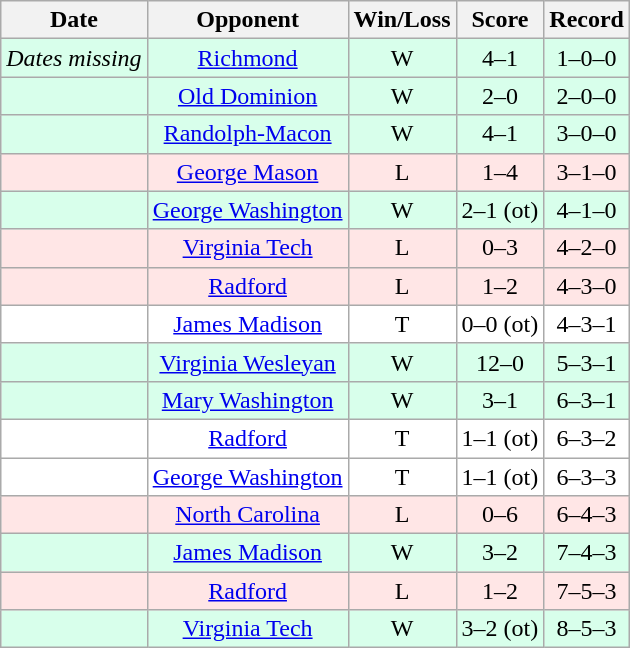<table class="wikitable">
<tr>
<th>Date</th>
<th>Opponent</th>
<th>Win/Loss</th>
<th>Score</th>
<th>Record</th>
</tr>
<tr align="center" style="background:#D8FFEB;">
<td><em>Dates missing</em></td>
<td><a href='#'>Richmond</a></td>
<td>W</td>
<td>4–1</td>
<td>1–0–0</td>
</tr>
<tr align="center" style="background:#D8FFEB;">
<td></td>
<td><a href='#'>Old Dominion</a></td>
<td>W</td>
<td>2–0</td>
<td>2–0–0</td>
</tr>
<tr align="center" style="background:#D8FFEB;">
<td></td>
<td><a href='#'>Randolph-Macon</a></td>
<td>W</td>
<td>4–1</td>
<td>3–0–0</td>
</tr>
<tr align="center" style="background:#FFE6E6;">
<td></td>
<td><a href='#'>George Mason</a></td>
<td>L</td>
<td>1–4</td>
<td>3–1–0</td>
</tr>
<tr align="center" style="background:#D8FFEB;">
<td></td>
<td><a href='#'>George Washington</a></td>
<td>W</td>
<td>2–1 (ot)</td>
<td>4–1–0</td>
</tr>
<tr align="center" style="background:#FFE6E6;">
<td></td>
<td><a href='#'>Virginia Tech</a></td>
<td>L</td>
<td>0–3</td>
<td>4–2–0</td>
</tr>
<tr align="center" style="background:#FFE6E6;">
<td></td>
<td><a href='#'>Radford</a></td>
<td>L</td>
<td>1–2</td>
<td>4–3–0</td>
</tr>
<tr align="center" style="background:#FFFFFF;">
<td></td>
<td><a href='#'>James Madison</a></td>
<td>T</td>
<td>0–0 (ot)</td>
<td>4–3–1</td>
</tr>
<tr align="center" style="background:#D8FFEB;">
<td></td>
<td><a href='#'>Virginia Wesleyan</a></td>
<td>W</td>
<td>12–0</td>
<td>5–3–1</td>
</tr>
<tr align="center" style="background:#D8FFEB;">
<td></td>
<td><a href='#'>Mary Washington</a></td>
<td>W</td>
<td>3–1</td>
<td>6–3–1</td>
</tr>
<tr align="center" style="background:#FFFFFF;">
<td></td>
<td><a href='#'>Radford</a></td>
<td>T</td>
<td>1–1 (ot)</td>
<td>6–3–2</td>
</tr>
<tr align="center" style="background:#FFFFFF;">
<td></td>
<td><a href='#'>George Washington</a></td>
<td>T</td>
<td>1–1 (ot)</td>
<td>6–3–3</td>
</tr>
<tr align="center" style="background:#FFE6E6;">
<td></td>
<td><a href='#'>North Carolina</a></td>
<td>L</td>
<td>0–6</td>
<td>6–4–3</td>
</tr>
<tr align="center" style="background:#D8FFEB;">
<td></td>
<td><a href='#'>James Madison</a></td>
<td>W</td>
<td>3–2</td>
<td>7–4–3</td>
</tr>
<tr align="center" style="background:#FFE6E6;">
<td></td>
<td><a href='#'>Radford</a></td>
<td>L</td>
<td>1–2</td>
<td>7–5–3</td>
</tr>
<tr align="center" style="background:#D8FFEB;">
<td></td>
<td><a href='#'>Virginia Tech</a></td>
<td>W</td>
<td>3–2 (ot)</td>
<td>8–5–3</td>
</tr>
</table>
